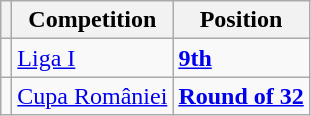<table class="wikitable">
<tr>
<th></th>
<th>Competition</th>
<th>Position</th>
</tr>
<tr>
<td></td>
<td><a href='#'>Liga I</a></td>
<td><strong><a href='#'>9th</a></strong></td>
</tr>
<tr>
<td></td>
<td><a href='#'>Cupa României</a></td>
<td><strong><a href='#'>Round of 32</a></strong></td>
</tr>
</table>
